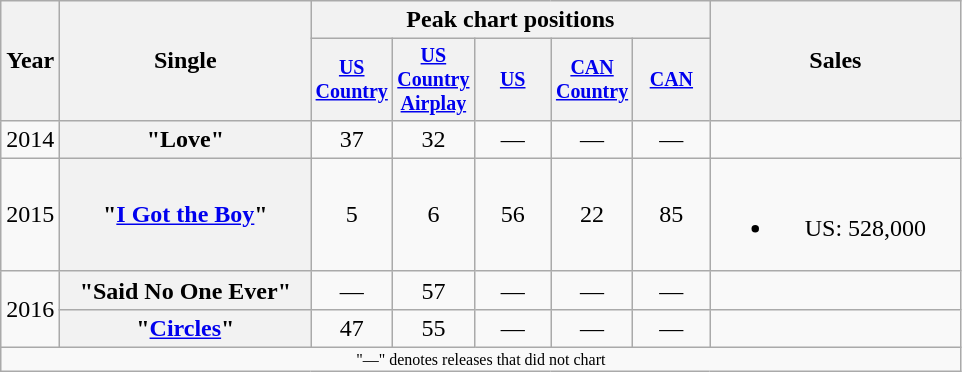<table class="wikitable plainrowheaders" style="text-align:center">
<tr>
<th rowspan="2">Year</th>
<th rowspan="2" style="width:10em;">Single</th>
<th colspan="5">Peak chart positions</th>
<th rowspan="2" style="width:10em;">Sales</th>
</tr>
<tr style="font-size:smaller;">
<th style="width:45px;"><a href='#'>US Country</a><br></th>
<th style="width:45px;"><a href='#'>US Country Airplay</a><br></th>
<th style="width:45px;"><a href='#'>US</a><br></th>
<th style="width:45px;"><a href='#'>CAN Country</a><br></th>
<th style="width:45px;"><a href='#'>CAN</a><br></th>
</tr>
<tr>
<td>2014</td>
<th scope="row">"Love"</th>
<td>37</td>
<td>32</td>
<td>—</td>
<td>—</td>
<td>—</td>
<td></td>
</tr>
<tr>
<td>2015</td>
<th scope="row">"<a href='#'>I Got the Boy</a>"</th>
<td>5</td>
<td>6</td>
<td>56</td>
<td>22</td>
<td>85</td>
<td><br><ul><li>US: 528,000</li></ul></td>
</tr>
<tr>
<td rowspan="2">2016</td>
<th scope="row">"Said No One Ever"</th>
<td>—</td>
<td>57</td>
<td>—</td>
<td>—</td>
<td>—</td>
<td></td>
</tr>
<tr>
<th scope="row">"<a href='#'>Circles</a>"</th>
<td>47</td>
<td>55</td>
<td>—</td>
<td>—</td>
<td>—</td>
<td></td>
</tr>
<tr>
<td colspan="8" style="font-size:8pt">"—" denotes releases that did not chart</td>
</tr>
</table>
